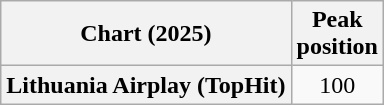<table class="wikitable plainrowheaders" style="text-align:center">
<tr>
<th scope="col">Chart (2025)</th>
<th scope="col">Peak<br>position</th>
</tr>
<tr>
<th scope="row">Lithuania Airplay (TopHit)</th>
<td>100</td>
</tr>
</table>
